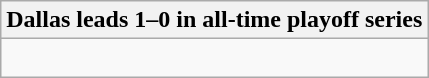<table class="wikitable collapsible collapsed">
<tr>
<th>Dallas leads 1–0 in all-time playoff series</th>
</tr>
<tr>
<td><br></td>
</tr>
</table>
